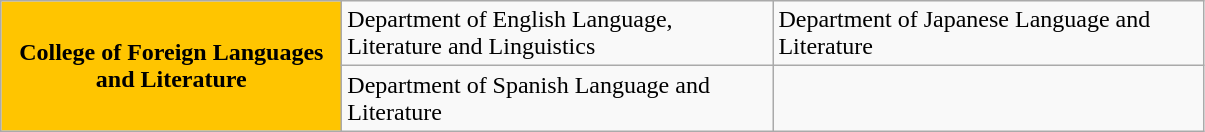<table class="wikitable">
<tr>
<th rowspan="2" width="220" style="background-color: #ffc500;"><span> College of Foreign Languages and Literature</span></th>
<td width="280">Department of English Language, Literature and Linguistics</td>
<td width="280">Department of Japanese Language and Literature</td>
</tr>
<tr>
<td width="280">Department of Spanish Language and Literature</td>
<td width="280"></td>
</tr>
</table>
